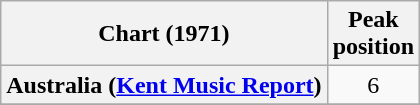<table class="wikitable sortable plainrowheaders" style="text-align:center">
<tr>
<th>Chart (1971)</th>
<th>Peak<br>position</th>
</tr>
<tr>
<th scope="row">Australia (<a href='#'>Kent Music Report</a>)</th>
<td>6</td>
</tr>
<tr>
</tr>
<tr>
</tr>
</table>
